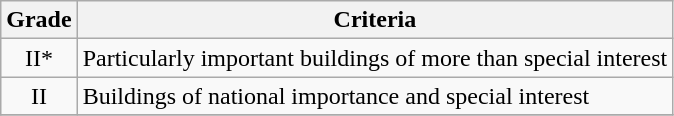<table class="wikitable" border="1">
<tr>
<th>Grade</th>
<th>Criteria</th>
</tr>
<tr>
<td align="center" >II*</td>
<td>Particularly important buildings of more than special interest</td>
</tr>
<tr>
<td align="center" >II</td>
<td>Buildings of national importance and special interest</td>
</tr>
<tr>
</tr>
</table>
